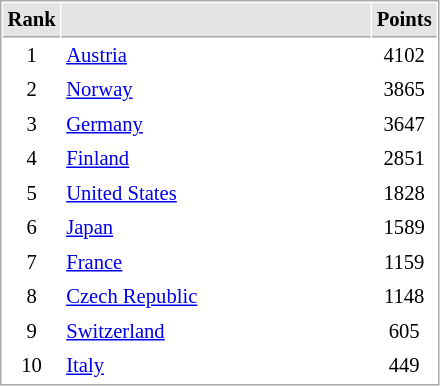<table cellspacing="1" cellpadding="3" style="border:1px solid #AAAAAA;font-size:86%">
<tr bgcolor="#E4E4E4">
<th style="border-bottom:1px solid #AAAAAA" width=10>Rank</th>
<th style="border-bottom:1px solid #AAAAAA" width=200></th>
<th style="border-bottom:1px solid #AAAAAA" width=20>Points</th>
</tr>
<tr align="center">
<td>1</td>
<td align="left"> <a href='#'>Austria</a></td>
<td>4102</td>
</tr>
<tr align="center">
<td>2</td>
<td align="left"> <a href='#'>Norway</a></td>
<td>3865</td>
</tr>
<tr align="center">
<td>3</td>
<td align="left"> <a href='#'>Germany</a></td>
<td>3647</td>
</tr>
<tr align="center">
<td>4</td>
<td align="left"> <a href='#'>Finland</a></td>
<td>2851</td>
</tr>
<tr align="center">
<td>5</td>
<td align="left"> <a href='#'>United States</a></td>
<td>1828</td>
</tr>
<tr align="center">
<td>6</td>
<td align="left"> <a href='#'>Japan</a></td>
<td>1589</td>
</tr>
<tr align="center">
<td>7</td>
<td align="left"> <a href='#'>France</a></td>
<td>1159</td>
</tr>
<tr align="center">
<td>8</td>
<td align="left"> <a href='#'>Czech Republic</a></td>
<td>1148</td>
</tr>
<tr align="center">
<td>9</td>
<td align="left"> <a href='#'>Switzerland</a></td>
<td>605</td>
</tr>
<tr align="center">
<td>10</td>
<td align="left"> <a href='#'>Italy</a></td>
<td>449</td>
</tr>
</table>
